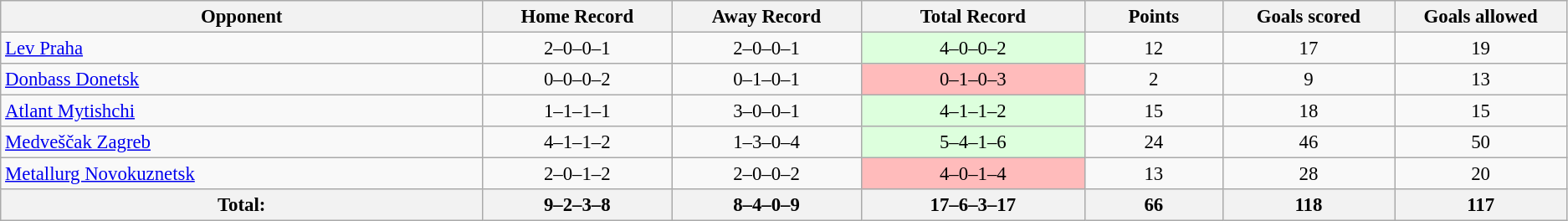<table class="wikitable" style=" font-size: 95%; text-align: center">
<tr>
<th style="width: 14%">Opponent</th>
<th style="width: 5.5%">Home Record</th>
<th style="width: 5.5%">Away Record</th>
<th style="width: 6.5%">Total Record</th>
<th style="width: 4%">Points</th>
<th style="width: 5%">Goals scored</th>
<th style="width: 5%">Goals allowed</th>
</tr>
<tr>
<td style="text-align:left"><a href='#'>Lev Praha</a></td>
<td>2–0–0–1</td>
<td>2–0–0–1</td>
<td bgcolor=ddffdd>4–0–0–2</td>
<td>12</td>
<td>17</td>
<td>19</td>
</tr>
<tr>
<td style="text-align:left"><a href='#'>Donbass Donetsk</a></td>
<td>0–0–0–2</td>
<td>0–1–0–1</td>
<td bgcolor=ffbbbb>0–1–0–3</td>
<td>2</td>
<td>9</td>
<td>13</td>
</tr>
<tr>
<td style="text-align:left"><a href='#'>Atlant Mytishchi</a></td>
<td>1–1–1–1</td>
<td>3–0–0–1</td>
<td bgcolor=ddffdd>4–1–1–2</td>
<td>15</td>
<td>18</td>
<td>15</td>
</tr>
<tr>
<td style="text-align:left"><a href='#'>Medveščak Zagreb</a></td>
<td>4–1–1–2</td>
<td>1–3–0–4</td>
<td bgcolor=ddffdd>5–4–1–6</td>
<td>24</td>
<td>46</td>
<td>50</td>
</tr>
<tr>
<td style="text-align:left"><a href='#'>Metallurg Novokuznetsk</a></td>
<td>2–0–1–2</td>
<td>2–0–0–2</td>
<td bgcolor=ffbbbb>4–0–1–4</td>
<td>13</td>
<td>28</td>
<td>20</td>
</tr>
<tr>
<th>Total:</th>
<th>9–2–3–8</th>
<th>8–4–0–9</th>
<th>17–6–3–17</th>
<th>66</th>
<th>118</th>
<th>117</th>
</tr>
</table>
